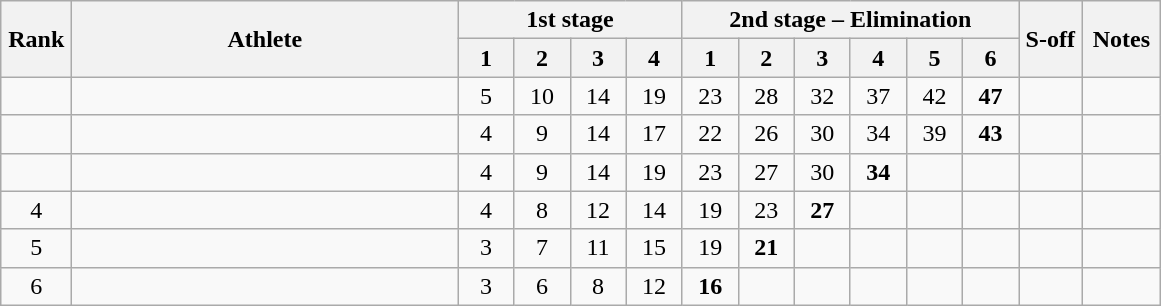<table class="wikitable" style="text-align:center">
<tr>
<th rowspan=2 width=40>Rank</th>
<th rowspan=2 width=250>Athlete</th>
<th colspan=4>1st stage</th>
<th colspan=6>2nd stage – Elimination</th>
<th rowspan=2 width=35>S-off</th>
<th rowspan=2 width=45>Notes</th>
</tr>
<tr>
<th width=30>1</th>
<th width=30>2</th>
<th width=30>3</th>
<th width=30>4</th>
<th width=30>1</th>
<th width=30>2</th>
<th width=30>3</th>
<th width=30>4</th>
<th width=30>5</th>
<th width=30>6</th>
</tr>
<tr>
<td></td>
<td align=left></td>
<td>5</td>
<td>10</td>
<td>14</td>
<td>19</td>
<td>23</td>
<td>28</td>
<td>32</td>
<td>37</td>
<td>42</td>
<td><strong>47</strong></td>
<td></td>
<td></td>
</tr>
<tr>
<td></td>
<td align=left></td>
<td>4</td>
<td>9</td>
<td>14</td>
<td>17</td>
<td>22</td>
<td>26</td>
<td>30</td>
<td>34</td>
<td>39</td>
<td><strong>43</strong></td>
<td></td>
<td></td>
</tr>
<tr>
<td></td>
<td align=left></td>
<td>4</td>
<td>9</td>
<td>14</td>
<td>19</td>
<td>23</td>
<td>27</td>
<td>30</td>
<td><strong>34</strong></td>
<td></td>
<td></td>
<td></td>
<td></td>
</tr>
<tr>
<td>4</td>
<td align=left></td>
<td>4</td>
<td>8</td>
<td>12</td>
<td>14</td>
<td>19</td>
<td>23</td>
<td><strong>27</strong></td>
<td></td>
<td></td>
<td></td>
<td></td>
<td></td>
</tr>
<tr>
<td>5</td>
<td align=left></td>
<td>3</td>
<td>7</td>
<td>11</td>
<td>15</td>
<td>19</td>
<td><strong>21</strong></td>
<td></td>
<td></td>
<td></td>
<td></td>
<td></td>
<td></td>
</tr>
<tr>
<td>6</td>
<td align=left></td>
<td>3</td>
<td>6</td>
<td>8</td>
<td>12</td>
<td><strong>16</strong></td>
<td></td>
<td></td>
<td></td>
<td></td>
<td></td>
<td></td>
<td></td>
</tr>
</table>
